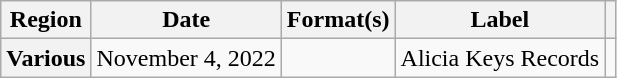<table class="wikitable plainrowheaders">
<tr>
<th scope="col">Region</th>
<th scope="col">Date</th>
<th scope="col">Format(s)</th>
<th scope="col">Label</th>
<th scope="col"></th>
</tr>
<tr>
<th scope="row">Various</th>
<td>November 4, 2022</td>
<td></td>
<td>Alicia Keys Records</td>
<td></td>
</tr>
</table>
